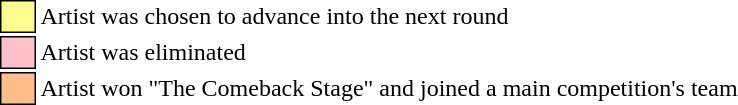<table class="toccolours" style="font-size: 100%">
<tr>
<td style="background:#fdfc8f; border:1px solid black">     </td>
<td>Artist was chosen to advance into the next round</td>
</tr>
<tr>
<td style="background: pink; border:1px solid black">     </td>
<td>Artist was eliminated</td>
</tr>
<tr>
<td style="background:#FFBF8C; border:1px solid black">     </td>
<td>Artist won "The Comeback Stage" and joined a main competition's team</td>
</tr>
</table>
